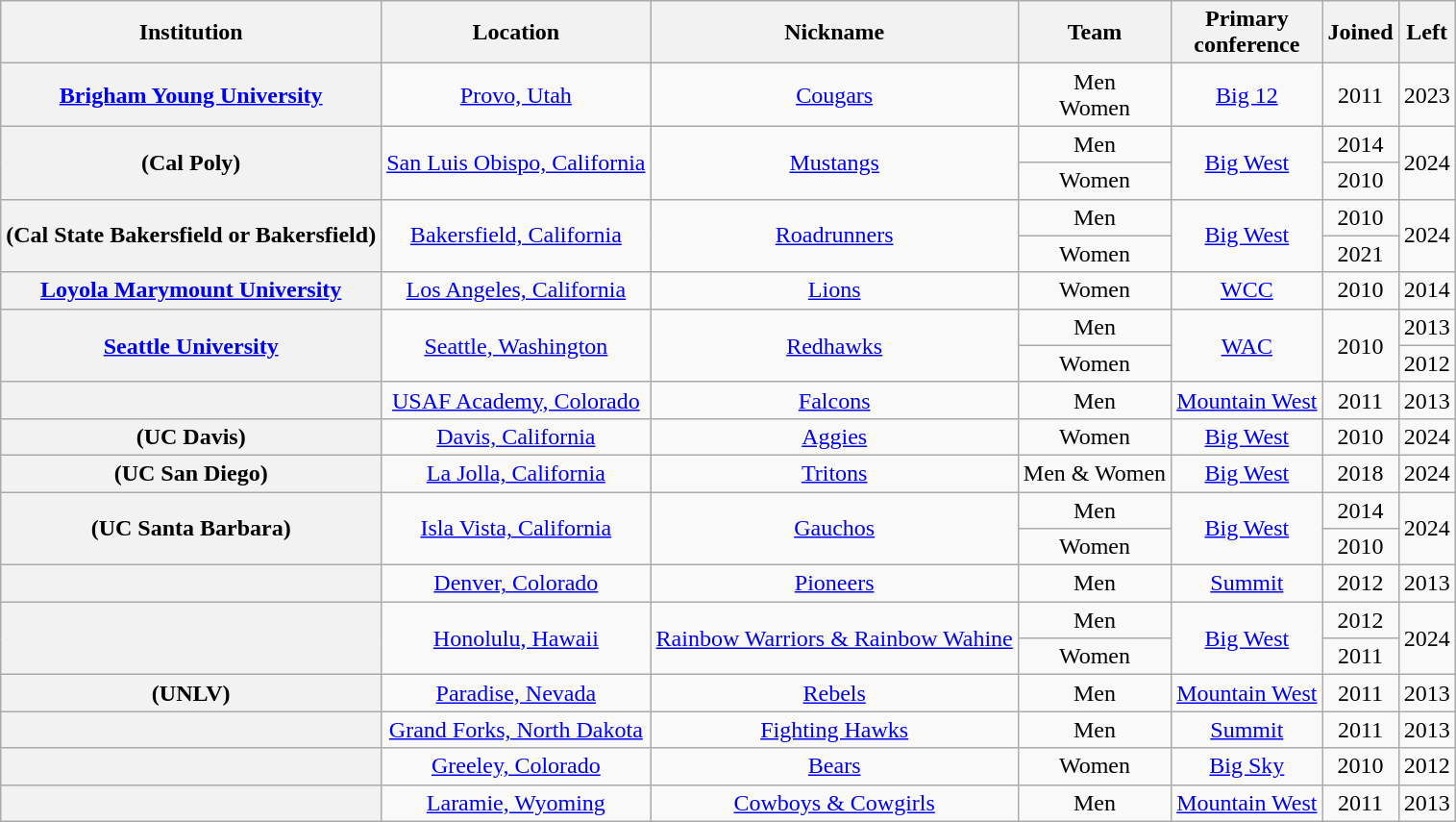<table class="wikitable sortable" style="text-align:center">
<tr>
<th>Institution</th>
<th>Location</th>
<th>Nickname</th>
<th>Team</th>
<th>Primary<br>conference</th>
<th>Joined</th>
<th>Left</th>
</tr>
<tr>
<th><a href='#'>Brigham Young University</a></th>
<td><a href='#'>Provo, Utah</a></td>
<td><a href='#'>Cougars</a></td>
<td>Men<br> Women</td>
<td><a href='#'>Big 12</a></td>
<td>2011</td>
<td>2023</td>
</tr>
<tr>
<th rowspan="2"> (Cal Poly)</th>
<td rowspan="2"><a href='#'>San Luis Obispo, California</a></td>
<td rowspan="2"><a href='#'>Mustangs</a></td>
<td>Men</td>
<td rowspan="2"><a href='#'>Big West</a></td>
<td>2014</td>
<td rowspan="2">2024</td>
</tr>
<tr>
<td>Women</td>
<td>2010</td>
</tr>
<tr>
<th rowspan="2"> (Cal State Bakersfield or Bakersfield)</th>
<td rowspan="2"><a href='#'>Bakersfield, California</a></td>
<td rowspan="2"><a href='#'>Roadrunners</a></td>
<td>Men</td>
<td rowspan="2"><a href='#'>Big West</a></td>
<td>2010</td>
<td rowspan="2">2024</td>
</tr>
<tr>
<td>Women</td>
<td>2021</td>
</tr>
<tr>
<th><a href='#'>Loyola Marymount University</a></th>
<td><a href='#'>Los Angeles, California</a></td>
<td><a href='#'>Lions</a></td>
<td>Women</td>
<td><a href='#'>WCC</a></td>
<td>2010</td>
<td>2014</td>
</tr>
<tr>
<th rowspan="2"><a href='#'>Seattle University</a></th>
<td rowspan="2"><a href='#'>Seattle, Washington</a></td>
<td rowspan="2"><a href='#'>Redhawks</a></td>
<td>Men</td>
<td rowspan="2"><a href='#'>WAC</a><br></td>
<td rowspan="2">2010</td>
<td>2013</td>
</tr>
<tr>
<td>Women</td>
<td>2012</td>
</tr>
<tr>
<th></th>
<td nowrap><a href='#'>USAF Academy, Colorado</a></td>
<td><a href='#'>Falcons</a></td>
<td>Men</td>
<td><a href='#'>Mountain West</a></td>
<td>2011</td>
<td>2013</td>
</tr>
<tr>
<th> (UC Davis)</th>
<td><a href='#'>Davis, California</a></td>
<td><a href='#'>Aggies</a></td>
<td>Women</td>
<td><a href='#'>Big West</a><br></td>
<td>2010</td>
<td>2024</td>
</tr>
<tr>
<th> (UC San Diego)</th>
<td><a href='#'>La Jolla, California</a></td>
<td><a href='#'>Tritons</a></td>
<td>Men & Women</td>
<td><a href='#'>Big West</a></td>
<td>2018</td>
<td>2024</td>
</tr>
<tr>
<th rowspan="2"> (UC Santa Barbara)</th>
<td rowspan="2"><a href='#'>Isla Vista, California</a></td>
<td rowspan="2"><a href='#'>Gauchos</a></td>
<td>Men</td>
<td rowspan="2"><a href='#'>Big West</a></td>
<td>2014</td>
<td rowspan="2">2024</td>
</tr>
<tr>
<td>Women</td>
<td>2010</td>
</tr>
<tr>
<th></th>
<td><a href='#'>Denver, Colorado</a></td>
<td><a href='#'>Pioneers</a></td>
<td>Men</td>
<td><a href='#'>Summit</a></td>
<td>2012</td>
<td>2013</td>
</tr>
<tr>
<th rowspan="2"></th>
<td rowspan="2"><a href='#'>Honolulu, Hawaii</a></td>
<td rowspan="2"><a href='#'>Rainbow Warriors & Rainbow Wahine</a></td>
<td>Men</td>
<td rowspan="2"><a href='#'>Big West</a><br></td>
<td>2012</td>
<td rowspan="2">2024</td>
</tr>
<tr>
<td>Women</td>
<td>2011</td>
</tr>
<tr>
<th> (UNLV)</th>
<td><a href='#'>Paradise, Nevada</a></td>
<td><a href='#'>Rebels</a></td>
<td>Men</td>
<td><a href='#'>Mountain West</a></td>
<td>2011</td>
<td>2013</td>
</tr>
<tr>
<th></th>
<td><a href='#'>Grand Forks, North Dakota</a></td>
<td><a href='#'>Fighting Hawks</a></td>
<td>Men</td>
<td><a href='#'>Summit</a></td>
<td>2011</td>
<td>2013</td>
</tr>
<tr>
<th></th>
<td><a href='#'>Greeley, Colorado</a></td>
<td><a href='#'>Bears</a></td>
<td>Women</td>
<td><a href='#'>Big Sky</a></td>
<td>2010</td>
<td>2012</td>
</tr>
<tr>
<th></th>
<td><a href='#'>Laramie, Wyoming</a></td>
<td><a href='#'>Cowboys & Cowgirls</a></td>
<td>Men</td>
<td><a href='#'>Mountain West</a></td>
<td>2011</td>
<td>2013</td>
</tr>
</table>
